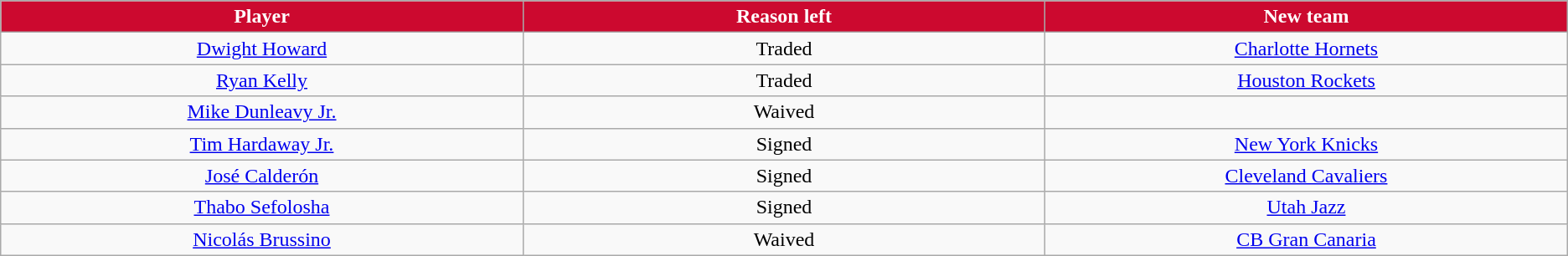<table class="wikitable sortable sortable" style="text-align: center">
<tr>
<th style="background:#cc092f; color:white" width="10%">Player</th>
<th style="background:#cc092f; color:white" width="10%">Reason left</th>
<th style="background:#cc092f; color:white" width="10%">New team</th>
</tr>
<tr style="text-align: center">
<td><a href='#'>Dwight Howard</a></td>
<td>Traded</td>
<td><a href='#'>Charlotte Hornets</a></td>
</tr>
<tr style="text-align: center">
<td><a href='#'>Ryan Kelly</a></td>
<td>Traded</td>
<td><a href='#'>Houston Rockets</a></td>
</tr>
<tr style="text-align: center">
<td><a href='#'>Mike Dunleavy Jr.</a></td>
<td>Waived</td>
<td></td>
</tr>
<tr style="text-align: center">
<td><a href='#'>Tim Hardaway Jr.</a></td>
<td>Signed</td>
<td><a href='#'>New York Knicks</a></td>
</tr>
<tr style="text-align: center">
<td><a href='#'>José Calderón</a></td>
<td>Signed</td>
<td><a href='#'>Cleveland Cavaliers</a></td>
</tr>
<tr style="text-align: center">
<td><a href='#'>Thabo Sefolosha</a></td>
<td>Signed</td>
<td><a href='#'>Utah Jazz</a></td>
</tr>
<tr style="text-align: center">
<td><a href='#'>Nicolás Brussino</a></td>
<td>Waived</td>
<td><a href='#'>CB Gran Canaria</a></td>
</tr>
</table>
